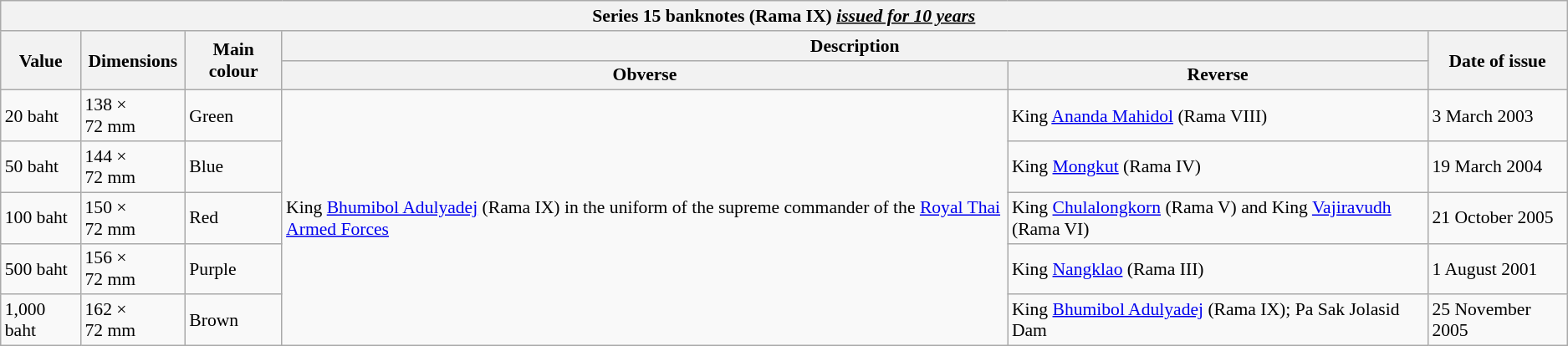<table class="wikitable" style="font-size: 90%" style="width:100%; text-align: center">
<tr>
<th colspan="6">Series 15 banknotes (Rama IX) <em><u>issued for 10 years</u></em></th>
</tr>
<tr>
<th rowspan="2">Value</th>
<th rowspan="2">Dimensions</th>
<th rowspan="2">Main colour</th>
<th colspan="2">Description</th>
<th rowspan="2">Date of issue</th>
</tr>
<tr>
<th>Obverse</th>
<th>Reverse</th>
</tr>
<tr>
<td>20 baht</td>
<td>138 × 72 mm</td>
<td>Green</td>
<td rowspan="5">King <a href='#'>Bhumibol Adulyadej</a> (Rama IX) in the uniform of the supreme commander of the <a href='#'>Royal Thai Armed Forces</a></td>
<td>King <a href='#'>Ananda Mahidol</a> (Rama VIII)</td>
<td>3 March 2003</td>
</tr>
<tr>
<td>50 baht</td>
<td>144 × 72 mm</td>
<td>Blue</td>
<td>King <a href='#'>Mongkut</a> (Rama IV)</td>
<td>19 March 2004</td>
</tr>
<tr>
<td>100 baht</td>
<td>150 × 72 mm</td>
<td>Red</td>
<td>King <a href='#'>Chulalongkorn</a> (Rama V) and King <a href='#'>Vajiravudh</a> (Rama VI)</td>
<td>21 October 2005</td>
</tr>
<tr>
<td>500 baht</td>
<td>156 × 72 mm</td>
<td>Purple</td>
<td>King <a href='#'>Nangklao</a> (Rama III)</td>
<td>1 August 2001</td>
</tr>
<tr>
<td>1,000 baht</td>
<td>162 × 72 mm</td>
<td>Brown</td>
<td>King <a href='#'>Bhumibol Adulyadej</a> (Rama IX); Pa Sak Jolasid Dam</td>
<td>25 November 2005</td>
</tr>
</table>
